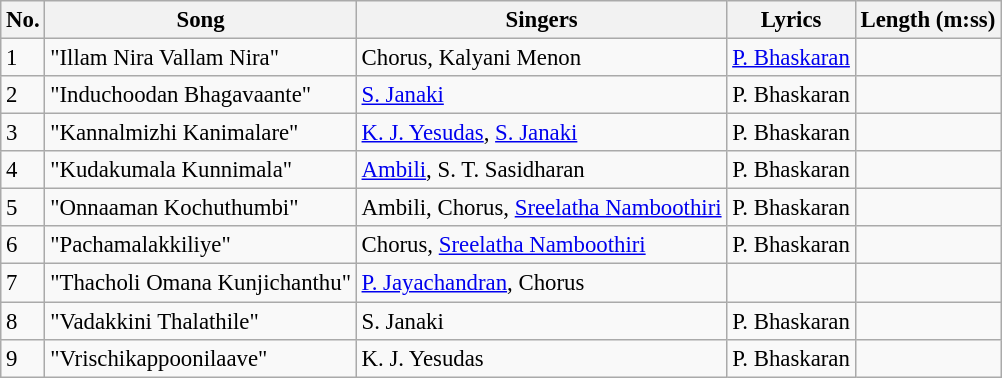<table class="wikitable" style="font-size:95%;">
<tr>
<th>No.</th>
<th>Song</th>
<th>Singers</th>
<th>Lyrics</th>
<th>Length (m:ss)</th>
</tr>
<tr>
<td>1</td>
<td>"Illam Nira Vallam Nira"</td>
<td>Chorus, Kalyani Menon</td>
<td><a href='#'>P. Bhaskaran</a></td>
<td></td>
</tr>
<tr>
<td>2</td>
<td>"Induchoodan Bhagavaante"</td>
<td><a href='#'>S. Janaki</a></td>
<td>P. Bhaskaran</td>
<td></td>
</tr>
<tr>
<td>3</td>
<td>"Kannalmizhi Kanimalare"</td>
<td><a href='#'>K. J. Yesudas</a>, <a href='#'>S. Janaki</a></td>
<td>P. Bhaskaran</td>
<td></td>
</tr>
<tr>
<td>4</td>
<td>"Kudakumala Kunnimala"</td>
<td><a href='#'>Ambili</a>, S. T. Sasidharan</td>
<td>P. Bhaskaran</td>
<td></td>
</tr>
<tr>
<td>5</td>
<td>"Onnaaman Kochuthumbi"</td>
<td>Ambili, Chorus, <a href='#'>Sreelatha Namboothiri</a></td>
<td>P. Bhaskaran</td>
<td></td>
</tr>
<tr>
<td>6</td>
<td>"Pachamalakkiliye"</td>
<td>Chorus, <a href='#'>Sreelatha Namboothiri</a></td>
<td>P. Bhaskaran</td>
<td></td>
</tr>
<tr>
<td>7</td>
<td>"Thacholi Omana Kunjichanthu"</td>
<td><a href='#'>P. Jayachandran</a>, Chorus</td>
<td></td>
<td></td>
</tr>
<tr>
<td>8</td>
<td>"Vadakkini Thalathile"</td>
<td>S. Janaki</td>
<td>P. Bhaskaran</td>
<td></td>
</tr>
<tr>
<td>9</td>
<td>"Vrischikappoonilaave"</td>
<td>K. J. Yesudas</td>
<td>P. Bhaskaran</td>
<td></td>
</tr>
</table>
